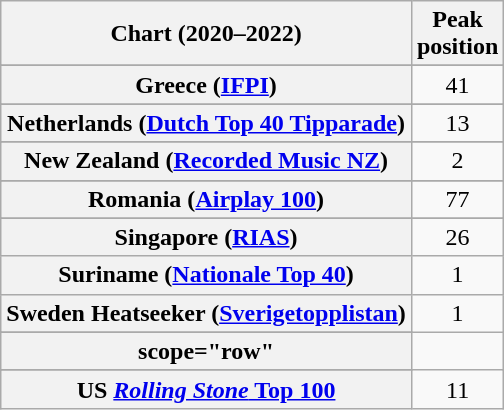<table class="wikitable sortable plainrowheaders" style="text-align:center">
<tr>
<th scope="col">Chart (2020–2022)</th>
<th scope="col">Peak<br>position</th>
</tr>
<tr>
</tr>
<tr>
</tr>
<tr>
</tr>
<tr>
</tr>
<tr>
<th scope="row">Greece (<a href='#'>IFPI</a>)</th>
<td>41</td>
</tr>
<tr>
</tr>
<tr>
<th scope="row">Netherlands (<a href='#'>Dutch Top 40 Tipparade</a>)</th>
<td>13</td>
</tr>
<tr>
</tr>
<tr>
<th scope="row">New Zealand (<a href='#'>Recorded Music NZ</a>)</th>
<td>2</td>
</tr>
<tr>
</tr>
<tr>
<th scope="row">Romania (<a href='#'>Airplay 100</a>)</th>
<td>77</td>
</tr>
<tr>
</tr>
<tr>
<th scope="row">Singapore (<a href='#'>RIAS</a>)</th>
<td>26</td>
</tr>
<tr>
<th scope="row">Suriname (<a href='#'>Nationale Top 40</a>)</th>
<td>1</td>
</tr>
<tr>
<th scope="row">Sweden Heatseeker (<a href='#'>Sverigetopplistan</a>)</th>
<td>1</td>
</tr>
<tr>
</tr>
<tr>
</tr>
<tr>
</tr>
<tr>
</tr>
<tr>
</tr>
<tr>
</tr>
<tr>
</tr>
<tr>
<th>scope="row"</th>
</tr>
<tr>
</tr>
<tr>
</tr>
<tr>
</tr>
<tr>
</tr>
<tr>
<th scope="row">US <a href='#'><em>Rolling Stone</em> Top 100</a></th>
<td>11</td>
</tr>
</table>
